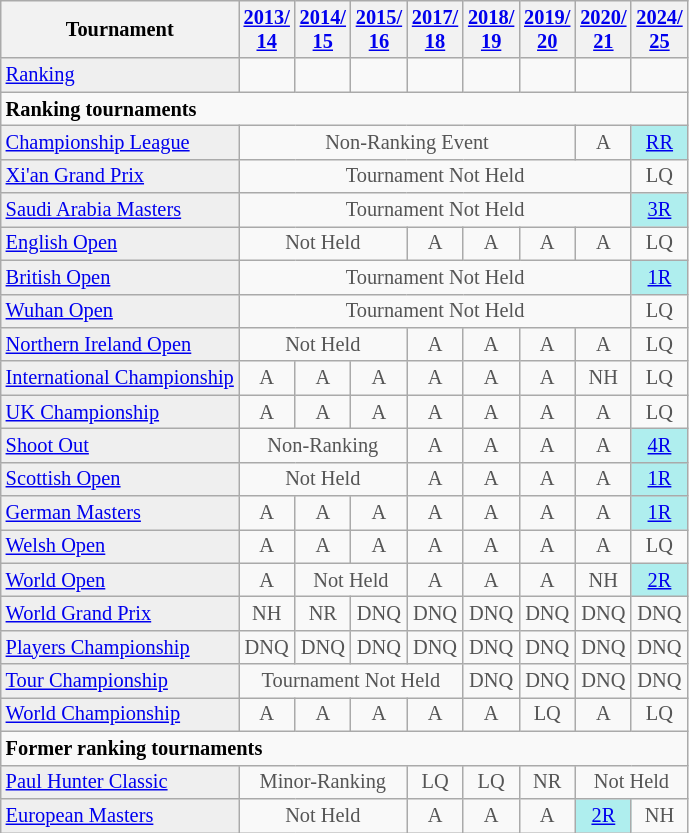<table class="wikitable"  style="font-size:85%;">
<tr>
<th>Tournament</th>
<th><a href='#'>2013/<br>14</a></th>
<th><a href='#'>2014/<br>15</a></th>
<th><a href='#'>2015/<br>16</a></th>
<th><a href='#'>2017/<br>18</a></th>
<th><a href='#'>2018/<br>19</a></th>
<th><a href='#'>2019/<br>20</a></th>
<th><a href='#'>2020/<br>21</a></th>
<th><a href='#'>2024/<br>25</a></th>
</tr>
<tr>
<td style="background:#EFEFEF;"><a href='#'>Ranking</a></td>
<td align="center"></td>
<td align="center"></td>
<td align="center"></td>
<td align="center"></td>
<td align="center"></td>
<td align="center"></td>
<td align="center"></td>
<td align="center"></td>
</tr>
<tr>
<td colspan="10"><strong>Ranking tournaments</strong></td>
</tr>
<tr>
<td style="background:#EFEFEF;"><a href='#'>Championship League</a></td>
<td align="center" colspan="6" style="color:#555555;">Non-Ranking Event</td>
<td align="center" style="color:#555555;">A</td>
<td align="center" style="background:#afeeee;"><a href='#'>RR</a></td>
</tr>
<tr>
<td style="background:#EFEFEF;"><a href='#'>Xi'an Grand Prix</a></td>
<td align="center" colspan="7" style="color:#555555;">Tournament Not Held</td>
<td align="center" style="color:#555555;">LQ</td>
</tr>
<tr>
<td style="background:#EFEFEF;"><a href='#'>Saudi Arabia Masters</a></td>
<td align="center" colspan="7" style="color:#555555;">Tournament Not Held</td>
<td align="center" style="background:#afeeee;"><a href='#'>3R</a></td>
</tr>
<tr>
<td style="background:#EFEFEF;"><a href='#'>English Open</a></td>
<td align="center" colspan="3" style="color:#555555;">Not Held</td>
<td align="center" style="color:#555555;">A</td>
<td align="center" style="color:#555555;">A</td>
<td align="center" style="color:#555555;">A</td>
<td align="center" style="color:#555555;">A</td>
<td align="center" style="color:#555555;">LQ</td>
</tr>
<tr>
<td style="background:#EFEFEF;"><a href='#'>British Open</a></td>
<td align="center" colspan="7" style="color:#555555;">Tournament Not Held</td>
<td align="center" style="background:#afeeee;"><a href='#'>1R</a></td>
</tr>
<tr>
<td style="background:#EFEFEF;"><a href='#'>Wuhan Open</a></td>
<td align="center" colspan="7" style="color:#555555;">Tournament Not Held</td>
<td align="center" style="color:#555555;">LQ</td>
</tr>
<tr>
<td style="background:#EFEFEF;"><a href='#'>Northern Ireland Open</a></td>
<td align="center" colspan="3" style="color:#555555;">Not Held</td>
<td align="center" style="color:#555555;">A</td>
<td align="center" style="color:#555555;">A</td>
<td align="center" style="color:#555555;">A</td>
<td align="center" style="color:#555555;">A</td>
<td align="center" style="color:#555555;">LQ</td>
</tr>
<tr>
<td style="background:#EFEFEF;"><a href='#'>International Championship</a></td>
<td align="center" style="color:#555555;">A</td>
<td align="center" style="color:#555555;">A</td>
<td align="center" style="color:#555555;">A</td>
<td align="center" style="color:#555555;">A</td>
<td align="center" style="color:#555555;">A</td>
<td align="center" style="color:#555555;">A</td>
<td align="center" style="color:#555555;">NH</td>
<td align="center" style="color:#555555;">LQ</td>
</tr>
<tr>
<td style="background:#EFEFEF;"><a href='#'>UK Championship</a></td>
<td align="center" style="color:#555555;">A</td>
<td align="center" style="color:#555555;">A</td>
<td align="center" style="color:#555555;">A</td>
<td align="center" style="color:#555555;">A</td>
<td align="center" style="color:#555555;">A</td>
<td align="center" style="color:#555555;">A</td>
<td align="center" style="color:#555555;">A</td>
<td align="center" style="color:#555555;">LQ</td>
</tr>
<tr>
<td style="background:#EFEFEF;"><a href='#'>Shoot Out</a></td>
<td align="center" colspan="3" style="color:#555555;">Non-Ranking</td>
<td align="center" style="color:#555555;">A</td>
<td align="center" style="color:#555555;">A</td>
<td align="center" style="color:#555555;">A</td>
<td align="center" style="color:#555555;">A</td>
<td align="center" style="background:#afeeee;"><a href='#'>4R</a></td>
</tr>
<tr>
<td style="background:#EFEFEF;"><a href='#'>Scottish Open</a></td>
<td align="center" colspan="3" style="color:#555555;">Not Held</td>
<td align="center" style="color:#555555;">A</td>
<td align="center" style="color:#555555;">A</td>
<td align="center" style="color:#555555;">A</td>
<td align="center" style="color:#555555;">A</td>
<td align="center" style="background:#afeeee;"><a href='#'>1R</a></td>
</tr>
<tr>
<td style="background:#EFEFEF;"><a href='#'>German Masters</a></td>
<td align="center" style="color:#555555;">A</td>
<td align="center" style="color:#555555;">A</td>
<td align="center" style="color:#555555;">A</td>
<td align="center" style="color:#555555;">A</td>
<td align="center" style="color:#555555;">A</td>
<td align="center" style="color:#555555;">A</td>
<td align="center" style="color:#555555;">A</td>
<td align="center" style="background:#afeeee;"><a href='#'>1R</a></td>
</tr>
<tr>
<td style="background:#EFEFEF;"><a href='#'>Welsh Open</a></td>
<td align="center" style="color:#555555;">A</td>
<td align="center" style="color:#555555;">A</td>
<td align="center" style="color:#555555;">A</td>
<td align="center" style="color:#555555;">A</td>
<td align="center" style="color:#555555;">A</td>
<td align="center" style="color:#555555;">A</td>
<td align="center" style="color:#555555;">A</td>
<td align="center" style="color:#555555;">LQ</td>
</tr>
<tr>
<td style="background:#EFEFEF;"><a href='#'>World Open</a></td>
<td align="center" style="color:#555555;">A</td>
<td align="center" colspan="2" style="color:#555555;">Not Held</td>
<td align="center" style="color:#555555;">A</td>
<td align="center" style="color:#555555;">A</td>
<td align="center" style="color:#555555;">A</td>
<td align="center" style="color:#555555;">NH</td>
<td align="center" style="background:#afeeee;"><a href='#'>2R</a></td>
</tr>
<tr>
<td style="background:#EFEFEF;"><a href='#'>World Grand Prix</a></td>
<td align="center" style="color:#555555;">NH</td>
<td align="center" style="color:#555555;">NR</td>
<td align="center" style="color:#555555;">DNQ</td>
<td align="center" style="color:#555555;">DNQ</td>
<td align="center" style="color:#555555;">DNQ</td>
<td align="center" style="color:#555555;">DNQ</td>
<td align="center" style="color:#555555;">DNQ</td>
<td align="center" style="color:#555555;">DNQ</td>
</tr>
<tr>
<td style="background:#EFEFEF;"><a href='#'>Players Championship</a></td>
<td align="center" style="color:#555555;">DNQ</td>
<td align="center" style="color:#555555;">DNQ</td>
<td align="center" style="color:#555555;">DNQ</td>
<td align="center" style="color:#555555;">DNQ</td>
<td align="center" style="color:#555555;">DNQ</td>
<td align="center" style="color:#555555;">DNQ</td>
<td align="center" style="color:#555555;">DNQ</td>
<td align="center" style="color:#555555;">DNQ</td>
</tr>
<tr>
<td style="background:#EFEFEF;"><a href='#'>Tour Championship</a></td>
<td align="center" colspan="4" style="color:#555555;">Tournament Not Held</td>
<td align="center" style="color:#555555;">DNQ</td>
<td align="center" style="color:#555555;">DNQ</td>
<td align="center" style="color:#555555;">DNQ</td>
<td align="center" style="color:#555555;">DNQ</td>
</tr>
<tr>
<td style="background:#EFEFEF;"><a href='#'>World Championship</a></td>
<td align="center" style="color:#555555;">A</td>
<td align="center" style="color:#555555;">A</td>
<td align="center" style="color:#555555;">A</td>
<td align="center" style="color:#555555;">A</td>
<td align="center" style="color:#555555;">A</td>
<td align="center" style="color:#555555;">LQ</td>
<td align="center" style="color:#555555;">A</td>
<td align="center" style="color:#555555;">LQ</td>
</tr>
<tr>
<td colspan="10"><strong>Former ranking tournaments</strong></td>
</tr>
<tr>
<td style="background:#EFEFEF;"><a href='#'>Paul Hunter Classic</a></td>
<td align="center" colspan="3" style="color:#555555;">Minor-Ranking</td>
<td align="center" style="color:#555555;">LQ</td>
<td align="center" style="color:#555555;">LQ</td>
<td align="center" style="color:#555555;">NR</td>
<td align="center" colspan="2" style="color:#555555;">Not Held</td>
</tr>
<tr>
<td style="background:#EFEFEF;"><a href='#'>European Masters</a></td>
<td align="center" colspan="3" style="color:#555555;">Not Held</td>
<td align="center" style="color:#555555;">A</td>
<td align="center" style="color:#555555;">A</td>
<td align="center" style="color:#555555;">A</td>
<td align="center" style="background:#afeeee;"><a href='#'>2R</a></td>
<td align="center" style="color:#555555;">NH</td>
</tr>
</table>
